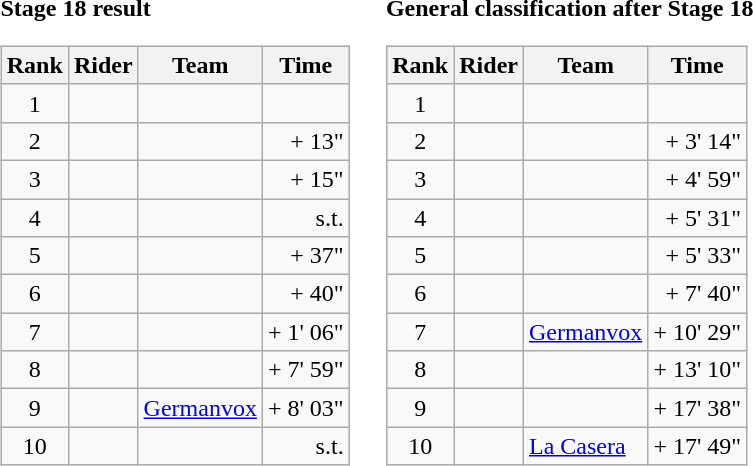<table>
<tr>
<td><strong>Stage 18 result</strong><br><table class="wikitable">
<tr>
<th scope="col">Rank</th>
<th scope="col">Rider</th>
<th scope="col">Team</th>
<th scope="col">Time</th>
</tr>
<tr>
<td style="text-align:center;">1</td>
<td></td>
<td></td>
<td style="text-align:right;"></td>
</tr>
<tr>
<td style="text-align:center;">2</td>
<td></td>
<td></td>
<td style="text-align:right;">+ 13"</td>
</tr>
<tr>
<td style="text-align:center;">3</td>
<td></td>
<td></td>
<td style="text-align:right;">+ 15"</td>
</tr>
<tr>
<td style="text-align:center;">4</td>
<td></td>
<td></td>
<td style="text-align:right;">s.t.</td>
</tr>
<tr>
<td style="text-align:center;">5</td>
<td></td>
<td></td>
<td style="text-align:right;">+ 37"</td>
</tr>
<tr>
<td style="text-align:center;">6</td>
<td></td>
<td></td>
<td style="text-align:right;">+ 40"</td>
</tr>
<tr>
<td style="text-align:center;">7</td>
<td></td>
<td></td>
<td style="text-align:right;">+ 1' 06"</td>
</tr>
<tr>
<td style="text-align:center;">8</td>
<td></td>
<td></td>
<td style="text-align:right;">+ 7' 59"</td>
</tr>
<tr>
<td style="text-align:center;">9</td>
<td></td>
<td><a href='#'>Germanvox</a></td>
<td style="text-align:right;">+ 8' 03"</td>
</tr>
<tr>
<td style="text-align:center;">10</td>
<td></td>
<td></td>
<td style="text-align:right;">s.t.</td>
</tr>
</table>
</td>
<td></td>
<td><strong>General classification after Stage 18</strong><br><table class="wikitable">
<tr>
<th scope="col">Rank</th>
<th scope="col">Rider</th>
<th scope="col">Team</th>
<th scope="col">Time</th>
</tr>
<tr>
<td style="text-align:center;">1</td>
<td></td>
<td></td>
<td style="text-align:right;"></td>
</tr>
<tr>
<td style="text-align:center;">2</td>
<td></td>
<td></td>
<td style="text-align:right;">+ 3' 14"</td>
</tr>
<tr>
<td style="text-align:center;">3</td>
<td></td>
<td></td>
<td style="text-align:right;">+ 4' 59"</td>
</tr>
<tr>
<td style="text-align:center;">4</td>
<td></td>
<td></td>
<td style="text-align:right;">+ 5' 31"</td>
</tr>
<tr>
<td style="text-align:center;">5</td>
<td></td>
<td></td>
<td style="text-align:right;">+ 5' 33"</td>
</tr>
<tr>
<td style="text-align:center;">6</td>
<td></td>
<td></td>
<td style="text-align:right;">+ 7' 40"</td>
</tr>
<tr>
<td style="text-align:center;">7</td>
<td></td>
<td><a href='#'>Germanvox</a></td>
<td style="text-align:right;">+ 10' 29"</td>
</tr>
<tr>
<td style="text-align:center;">8</td>
<td></td>
<td></td>
<td style="text-align:right;">+ 13' 10"</td>
</tr>
<tr>
<td style="text-align:center;">9</td>
<td></td>
<td></td>
<td style="text-align:right;">+ 17' 38"</td>
</tr>
<tr>
<td style="text-align:center;">10</td>
<td></td>
<td><a href='#'>La Casera</a></td>
<td style="text-align:right;">+ 17' 49"</td>
</tr>
</table>
</td>
</tr>
</table>
